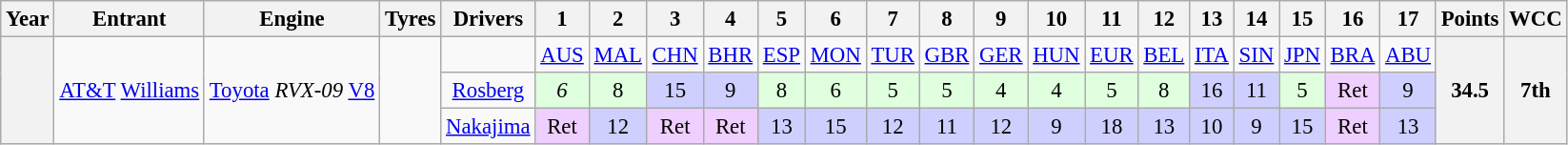<table class="wikitable" style="text-align:center; font-size:95%">
<tr>
<th>Year</th>
<th>Entrant</th>
<th>Engine</th>
<th>Tyres</th>
<th>Drivers</th>
<th>1</th>
<th>2</th>
<th>3</th>
<th>4</th>
<th>5</th>
<th>6</th>
<th>7</th>
<th>8</th>
<th>9</th>
<th>10</th>
<th>11</th>
<th>12</th>
<th>13</th>
<th>14</th>
<th>15</th>
<th>16</th>
<th>17</th>
<th>Points</th>
<th>WCC</th>
</tr>
<tr>
<th rowspan="3"></th>
<td rowspan="3"><a href='#'>AT&T</a> <a href='#'>Williams</a></td>
<td rowspan="3"><a href='#'>Toyota</a> <em>RVX-09</em> <a href='#'>V8</a></td>
<td rowspan="3"></td>
<td></td>
<td><a href='#'>AUS</a></td>
<td><a href='#'>MAL</a></td>
<td><a href='#'>CHN</a></td>
<td><a href='#'>BHR</a></td>
<td><a href='#'>ESP</a></td>
<td><a href='#'>MON</a></td>
<td><a href='#'>TUR</a></td>
<td><a href='#'>GBR</a></td>
<td><a href='#'>GER</a></td>
<td><a href='#'>HUN</a></td>
<td><a href='#'>EUR</a></td>
<td><a href='#'>BEL</a></td>
<td><a href='#'>ITA</a></td>
<td><a href='#'>SIN</a></td>
<td><a href='#'>JPN</a></td>
<td><a href='#'>BRA</a></td>
<td><a href='#'>ABU</a></td>
<th rowspan=3>34.5</th>
<th rowspan=3>7th</th>
</tr>
<tr>
<td><a href='#'>Rosberg</a></td>
<td style="background:#DFFFDF;"><em>6</em></td>
<td style="background:#DFFFDF;">8</td>
<td style="background:#CFCFFF;">15</td>
<td style="background:#CFCFFF;">9</td>
<td style="background:#DFFFDF;">8</td>
<td style="background:#DFFFDF;">6</td>
<td style="background:#DFFFDF;">5</td>
<td style="background:#DFFFDF;">5</td>
<td style="background:#DFFFDF;">4</td>
<td style="background:#DFFFDF;">4</td>
<td style="background:#DFFFDF;">5</td>
<td style="background:#DFFFDF;">8</td>
<td style="background:#CFCFFF;">16</td>
<td style="background:#CFCFFF;">11</td>
<td style="background:#DFFFDF;">5</td>
<td style="background:#EFCFFF;">Ret</td>
<td style="background:#CFCFFF;">9</td>
</tr>
<tr>
<td><a href='#'>Nakajima</a></td>
<td style="background:#EFCFFF;">Ret</td>
<td style="background:#CFCFFF;">12</td>
<td style="background:#EFCFFF;">Ret</td>
<td style="background:#EFCFFF;">Ret</td>
<td style="background:#CFCFFF;">13</td>
<td style="background:#CFCFFF;">15</td>
<td style="background:#CFCFFF;">12</td>
<td style="background:#CFCFFF;">11</td>
<td style="background:#CFCFFF;">12</td>
<td style="background:#CFCFFF;">9</td>
<td style="background:#CFCFFF;">18</td>
<td style="background:#CFCFFF;">13</td>
<td style="background:#CFCFFF;">10</td>
<td style="background:#CFCFFF;">9</td>
<td style="background:#CFCFFF;">15</td>
<td style="background:#EFCFFF;">Ret</td>
<td style="background:#CFCFFF;">13</td>
</tr>
</table>
